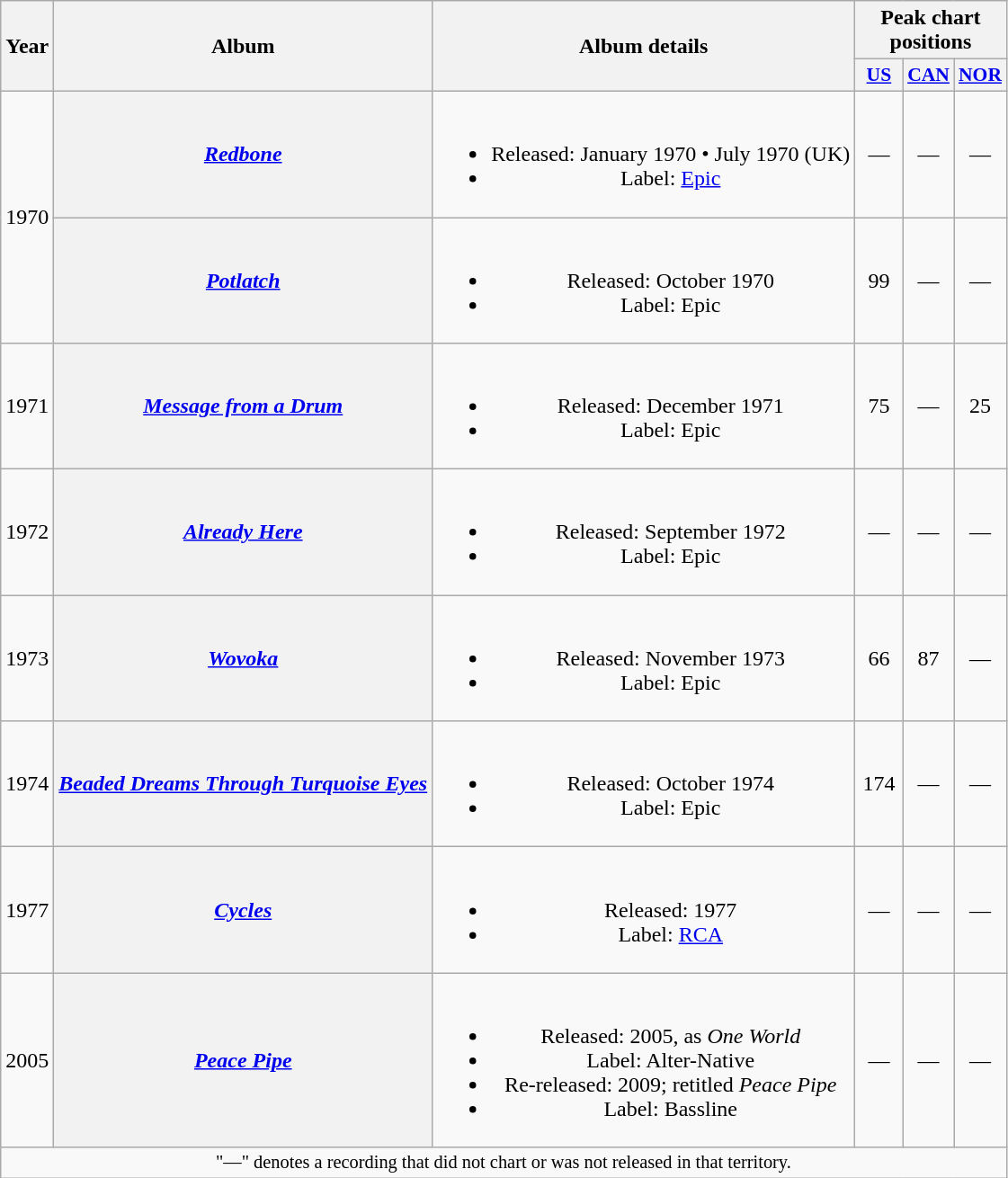<table class="wikitable plainrowheaders" style="text-align:center;" border="1">
<tr>
<th rowspan="2">Year</th>
<th rowspan="2">Album</th>
<th rowspan="2">Album details</th>
<th colspan="3">Peak chart positions</th>
</tr>
<tr>
<th scope="col" style="width:2em;font-size:90%;"><a href='#'>US</a><br></th>
<th scope="col" style="width:2em;font-size:90%;"><a href='#'>CAN</a><br></th>
<th scope="col" style="width:2em;font-size:90%;"><a href='#'>NOR</a><br></th>
</tr>
<tr>
<td rowspan="2">1970</td>
<th scope="row"><em><a href='#'>Redbone</a></em></th>
<td><br><ul><li>Released: January 1970 • July 1970 <span>(UK)</span></li><li>Label: <a href='#'>Epic</a></li></ul></td>
<td>—</td>
<td>—</td>
<td>—</td>
</tr>
<tr>
<th scope="row"><em><a href='#'>Potlatch</a></em></th>
<td><br><ul><li>Released: October 1970</li><li>Label: Epic</li></ul></td>
<td>99</td>
<td>—</td>
<td>—</td>
</tr>
<tr>
<td>1971</td>
<th scope="row"><em><a href='#'>Message from a Drum</a></em></th>
<td><br><ul><li>Released: December 1971</li><li>Label: Epic</li></ul></td>
<td>75</td>
<td>—</td>
<td>25</td>
</tr>
<tr>
<td>1972</td>
<th scope="row"><em><a href='#'>Already Here</a></em></th>
<td><br><ul><li>Released: September 1972</li><li>Label: Epic</li></ul></td>
<td>—</td>
<td>—</td>
<td>—</td>
</tr>
<tr>
<td>1973</td>
<th scope="row"><em><a href='#'>Wovoka</a></em></th>
<td><br><ul><li>Released: November 1973</li><li>Label: Epic</li></ul></td>
<td>66</td>
<td>87</td>
<td>—</td>
</tr>
<tr>
<td>1974</td>
<th scope="row"><em><a href='#'>Beaded Dreams Through Turquoise Eyes</a></em></th>
<td><br><ul><li>Released: October 1974</li><li>Label: Epic</li></ul></td>
<td>174</td>
<td>—</td>
<td>—</td>
</tr>
<tr>
<td>1977</td>
<th scope="row"><em><a href='#'>Cycles</a></em></th>
<td><br><ul><li>Released: 1977</li><li>Label: <a href='#'>RCA</a></li></ul></td>
<td>—</td>
<td>—</td>
<td>—</td>
</tr>
<tr>
<td>2005</td>
<th scope="row"><em><a href='#'>Peace Pipe</a></em></th>
<td><br><ul><li>Released: 2005, as <em>One World</em></li><li>Label: Alter-Native</li><li>Re-released: 2009; retitled <em>Peace Pipe</em></li><li>Label: Bassline</li></ul></td>
<td>—</td>
<td>—</td>
<td>—</td>
</tr>
<tr>
<td colspan="6" style="font-size:85%">"—" denotes a recording that did not chart or was not released in that territory.</td>
</tr>
</table>
